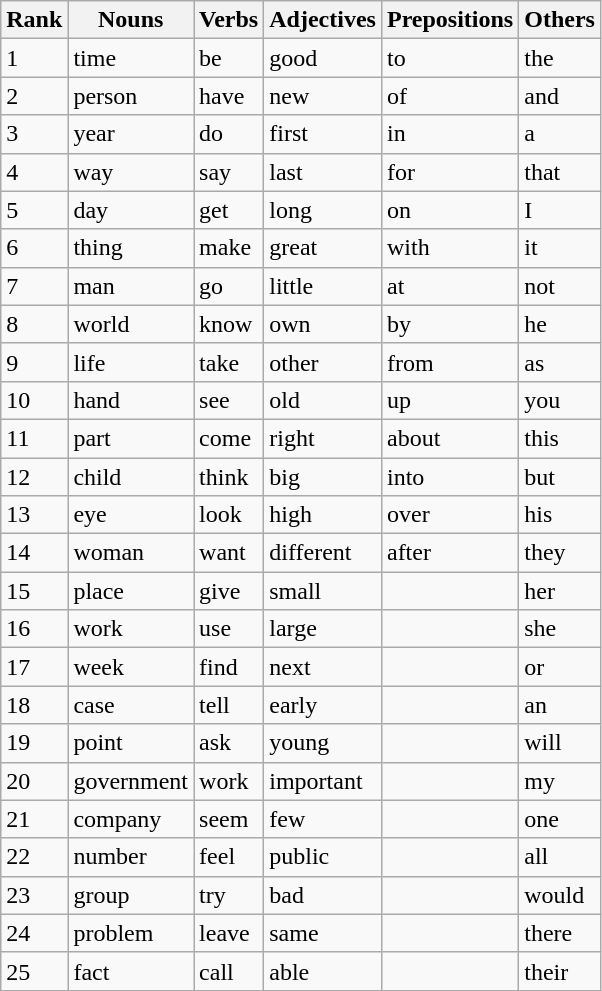<table class="wikitable">
<tr>
<th>Rank</th>
<th>Nouns</th>
<th>Verbs</th>
<th>Adjectives</th>
<th>Prepositions</th>
<th>Others</th>
</tr>
<tr>
<td>1</td>
<td>time</td>
<td>be</td>
<td>good</td>
<td>to</td>
<td>the</td>
</tr>
<tr>
<td>2</td>
<td>person</td>
<td>have</td>
<td>new</td>
<td>of</td>
<td>and</td>
</tr>
<tr>
<td>3</td>
<td>year</td>
<td>do</td>
<td>first</td>
<td>in</td>
<td>a</td>
</tr>
<tr>
<td>4</td>
<td>way</td>
<td>say</td>
<td>last</td>
<td>for</td>
<td>that</td>
</tr>
<tr>
<td>5</td>
<td>day</td>
<td>get</td>
<td>long</td>
<td>on</td>
<td>I</td>
</tr>
<tr>
<td>6</td>
<td>thing</td>
<td>make</td>
<td>great</td>
<td>with</td>
<td>it</td>
</tr>
<tr>
<td>7</td>
<td>man</td>
<td>go</td>
<td>little</td>
<td>at</td>
<td>not</td>
</tr>
<tr>
<td>8</td>
<td>world</td>
<td>know</td>
<td>own</td>
<td>by</td>
<td>he</td>
</tr>
<tr>
<td>9</td>
<td>life</td>
<td>take</td>
<td>other</td>
<td>from</td>
<td>as</td>
</tr>
<tr>
<td>10</td>
<td>hand</td>
<td>see</td>
<td>old</td>
<td>up</td>
<td>you</td>
</tr>
<tr>
<td>11</td>
<td>part</td>
<td>come</td>
<td>right</td>
<td>about</td>
<td>this</td>
</tr>
<tr>
<td>12</td>
<td>child</td>
<td>think</td>
<td>big</td>
<td>into</td>
<td>but</td>
</tr>
<tr>
<td>13</td>
<td>eye</td>
<td>look</td>
<td>high</td>
<td>over</td>
<td>his</td>
</tr>
<tr>
<td>14</td>
<td>woman</td>
<td>want</td>
<td>different</td>
<td>after</td>
<td>they</td>
</tr>
<tr>
<td>15</td>
<td>place</td>
<td>give</td>
<td>small</td>
<td></td>
<td>her</td>
</tr>
<tr>
<td>16</td>
<td>work</td>
<td>use</td>
<td>large</td>
<td></td>
<td>she</td>
</tr>
<tr>
<td>17</td>
<td>week</td>
<td>find</td>
<td>next</td>
<td></td>
<td>or</td>
</tr>
<tr>
<td>18</td>
<td>case</td>
<td>tell</td>
<td>early</td>
<td></td>
<td>an</td>
</tr>
<tr>
<td>19</td>
<td>point</td>
<td>ask</td>
<td>young</td>
<td></td>
<td>will</td>
</tr>
<tr>
<td>20</td>
<td>government</td>
<td>work</td>
<td>important</td>
<td></td>
<td>my</td>
</tr>
<tr>
<td>21</td>
<td>company</td>
<td>seem</td>
<td>few</td>
<td></td>
<td>one</td>
</tr>
<tr>
<td>22</td>
<td>number</td>
<td>feel</td>
<td>public</td>
<td></td>
<td>all</td>
</tr>
<tr>
<td>23</td>
<td>group</td>
<td>try</td>
<td>bad</td>
<td></td>
<td>would</td>
</tr>
<tr>
<td>24</td>
<td>problem</td>
<td>leave</td>
<td>same</td>
<td></td>
<td>there</td>
</tr>
<tr>
<td>25</td>
<td>fact</td>
<td>call</td>
<td>able</td>
<td></td>
<td>their</td>
</tr>
</table>
